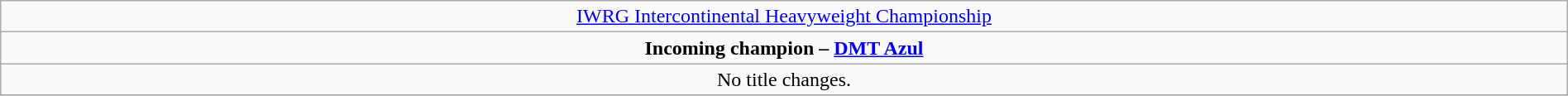<table class="wikitable" style="text-align:center; width:100%;">
<tr>
<td colspan="4" style="text-align: center;"><a href='#'>IWRG Intercontinental Heavyweight Championship</a></td>
</tr>
<tr>
<td colspan="4" style="text-align: center;"><strong>Incoming champion – <a href='#'>DMT Azul</a></strong></td>
</tr>
<tr>
<td>No title changes.</td>
</tr>
<tr>
</tr>
</table>
